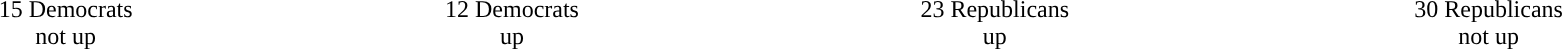<table style="width:100%; text-align:center">
<tr>
<td style="color:">15 Democrats<br>not up</td>
<td style="color:">12 Democrats<br>up</td>
<td style="color:"></td>
<td style="color:">23 Republicans<br>up</td>
<td style="color:">30 Republicans<br>not up</td>
</tr>
</table>
